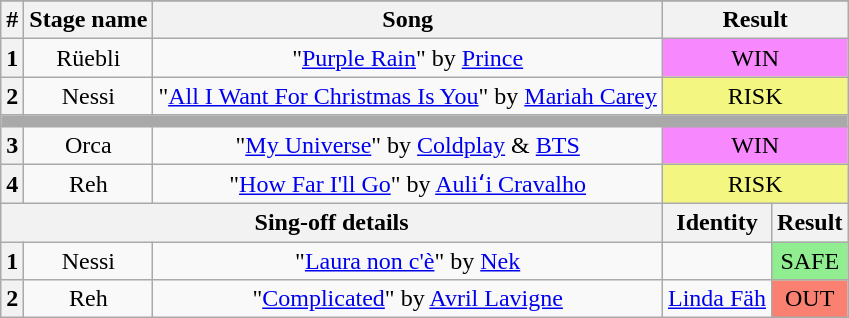<table class="wikitable plainrowheaders" style="text-align: center">
<tr>
</tr>
<tr>
<th>#</th>
<th>Stage name</th>
<th>Song</th>
<th colspan=2>Result</th>
</tr>
<tr>
<th>1</th>
<td>Rüebli</td>
<td>"<a href='#'>Purple Rain</a>" by <a href='#'>Prince</a></td>
<td colspan="2" bgcolor="#F888FD">WIN</td>
</tr>
<tr>
<th>2</th>
<td>Nessi</td>
<td>"<a href='#'>All I Want For Christmas Is You</a>" by <a href='#'>Mariah Carey</a></td>
<td colspan="2" bgcolor="#F3F781">RISK</td>
</tr>
<tr>
<td colspan="5" style="background:darkgray"></td>
</tr>
<tr>
<th>3</th>
<td>Orca</td>
<td>"<a href='#'>My Universe</a>" by <a href='#'>Coldplay</a> & <a href='#'>BTS</a></td>
<td colspan="2" bgcolor="#F888FD">WIN</td>
</tr>
<tr>
<th>4</th>
<td>Reh</td>
<td>"<a href='#'>How Far I'll Go</a>" by <a href='#'>Auliʻi Cravalho</a></td>
<td colspan="2" bgcolor="#F3F781">RISK</td>
</tr>
<tr>
<th colspan="3">Sing-off details</th>
<th>Identity</th>
<th>Result</th>
</tr>
<tr>
<th>1</th>
<td>Nessi</td>
<td>"<a href='#'>Laura non c'è</a>" by <a href='#'>Nek</a></td>
<td></td>
<td bgcolor="lightgreen">SAFE</td>
</tr>
<tr>
<th>2</th>
<td>Reh</td>
<td>"<a href='#'>Complicated</a>" by <a href='#'>Avril Lavigne</a></td>
<td><a href='#'>Linda Fäh</a></td>
<td bgcolor="salmon">OUT</td>
</tr>
</table>
